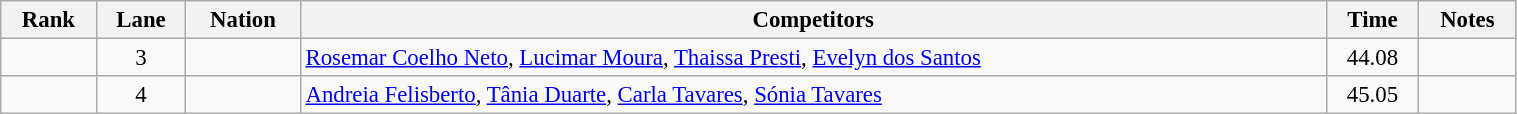<table class="wikitable sortable" width=80% style="text-align:center; font-size:95%">
<tr>
<th>Rank</th>
<th>Lane</th>
<th>Nation</th>
<th>Competitors</th>
<th>Time</th>
<th>Notes</th>
</tr>
<tr>
<td></td>
<td>3</td>
<td align=left></td>
<td align=left><a href='#'>Rosemar Coelho Neto</a>, <a href='#'>Lucimar Moura</a>, <a href='#'>Thaissa Presti</a>, <a href='#'>Evelyn dos Santos</a></td>
<td>44.08</td>
<td></td>
</tr>
<tr>
<td></td>
<td>4</td>
<td align=left></td>
<td align=left><a href='#'>Andreia Felisberto</a>, <a href='#'>Tânia Duarte</a>, <a href='#'>Carla Tavares</a>, <a href='#'>Sónia Tavares</a></td>
<td>45.05</td>
<td></td>
</tr>
</table>
